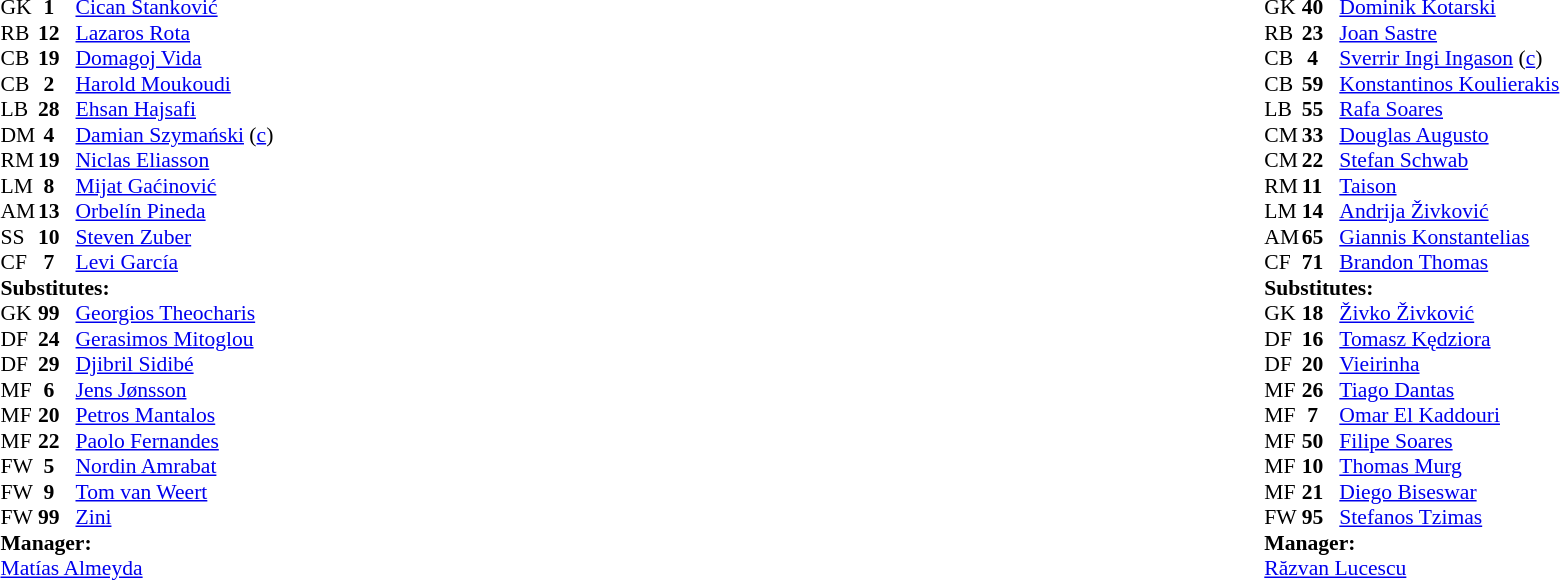<table width="100%">
<tr>
<td valign="top" width="50%"><br><table style="font-size: 90%" cellspacing="0" cellpadding="0">
<tr>
<th width="25"></th>
<th width="25"></th>
</tr>
<tr>
<td>GK</td>
<td><strong> 1</strong></td>
<td> <a href='#'>Cican Stanković</a></td>
</tr>
<tr>
<td>RB</td>
<td><strong>12</strong></td>
<td> <a href='#'>Lazaros Rota</a></td>
<td> </td>
</tr>
<tr>
<td>CB</td>
<td><strong>19</strong></td>
<td> <a href='#'>Domagoj Vida</a></td>
</tr>
<tr>
<td>CB</td>
<td><strong> 2</strong></td>
<td> <a href='#'>Harold Moukoudi</a></td>
</tr>
<tr>
<td>LB</td>
<td><strong>28</strong></td>
<td> <a href='#'>Ehsan Hajsafi</a></td>
</tr>
<tr>
<td>DM</td>
<td><strong> 4</strong></td>
<td> <a href='#'>Damian Szymański</a> (<a href='#'>c</a>)</td>
<td> </td>
<td> </td>
</tr>
<tr>
<td>RM</td>
<td><strong>19</strong></td>
<td> <a href='#'>Niclas Eliasson</a></td>
<td></td>
<td> </td>
</tr>
<tr>
<td>LM</td>
<td><strong> 8</strong></td>
<td> <a href='#'>Mijat Gaćinović</a></td>
<td></td>
<td> </td>
</tr>
<tr>
<td>AM</td>
<td><strong>13</strong></td>
<td> <a href='#'>Orbelín Pineda</a></td>
<td></td>
<td> </td>
</tr>
<tr>
<td>SS</td>
<td><strong>10</strong></td>
<td> <a href='#'>Steven Zuber</a></td>
</tr>
<tr>
<td>CF</td>
<td><strong> 7</strong></td>
<td> <a href='#'>Levi García</a></td>
<td></td>
<td> </td>
</tr>
<tr>
<td colspan=4><strong>Substitutes:</strong></td>
</tr>
<tr>
<td>GK</td>
<td><strong>99</strong></td>
<td> <a href='#'>Georgios Theocharis</a></td>
</tr>
<tr>
<td>DF</td>
<td><strong>24</strong></td>
<td> <a href='#'>Gerasimos Mitoglou</a></td>
</tr>
<tr>
<td>DF</td>
<td><strong>29</strong></td>
<td> <a href='#'>Djibril Sidibé</a></td>
<td></td>
<td> </td>
</tr>
<tr>
<td>MF</td>
<td><strong> 6</strong></td>
<td> <a href='#'>Jens Jønsson</a></td>
<td></td>
<td> </td>
</tr>
<tr>
<td>ΜF</td>
<td><strong>20</strong></td>
<td> <a href='#'>Petros Mantalos</a></td>
<td></td>
<td> </td>
</tr>
<tr>
<td>MF</td>
<td><strong>22</strong></td>
<td> <a href='#'>Paolo Fernandes</a></td>
<td></td>
<td> </td>
</tr>
<tr>
<td>FW</td>
<td><strong> 5</strong></td>
<td> <a href='#'>Nordin Amrabat</a></td>
<td> </td>
<td> </td>
</tr>
<tr>
<td>FW</td>
<td><strong> 9</strong></td>
<td> <a href='#'>Tom van Weert</a></td>
</tr>
<tr>
<td>FW</td>
<td><strong>99</strong></td>
<td> <a href='#'>Zini</a></td>
</tr>
<tr>
<td colspan=4><strong>Manager:</strong></td>
</tr>
<tr>
<td colspan="4"> <a href='#'>Matías Almeyda</a></td>
</tr>
</table>
</td>
<td valign="top" width="50%"><br><table style="font-size: 90%" cellspacing="0" cellpadding="0" align="center">
<tr>
<th width="25"></th>
<th width="25"></th>
</tr>
<tr>
<td>GK</td>
<td><strong>40</strong></td>
<td> <a href='#'>Dominik Kotarski</a></td>
</tr>
<tr>
<td>RB</td>
<td><strong>23</strong></td>
<td> <a href='#'>Joan Sastre</a></td>
<td></td>
<td> </td>
</tr>
<tr>
<td>CB</td>
<td><strong> 4</strong></td>
<td> <a href='#'>Sverrir Ingi Ingason</a> (<a href='#'>c</a>)</td>
</tr>
<tr>
<td>CB</td>
<td><strong>59</strong></td>
<td> <a href='#'>Konstantinos Koulierakis</a></td>
<td></td>
<td> </td>
</tr>
<tr>
<td>LB</td>
<td><strong>55</strong></td>
<td> <a href='#'>Rafa Soares</a></td>
<td></td>
<td> </td>
</tr>
<tr>
<td>CM</td>
<td><strong>33</strong></td>
<td> <a href='#'>Douglas Augusto</a></td>
<td> </td>
</tr>
<tr>
<td>CM</td>
<td><strong>22</strong></td>
<td> <a href='#'>Stefan Schwab</a></td>
<td> </td>
<td> </td>
</tr>
<tr>
<td>RM</td>
<td><strong>11</strong></td>
<td> <a href='#'>Taison</a></td>
</tr>
<tr>
<td>LM</td>
<td><strong>14</strong></td>
<td> <a href='#'>Andrija Živković</a></td>
</tr>
<tr>
<td>AM</td>
<td><strong>65</strong></td>
<td> <a href='#'>Giannis Konstantelias</a></td>
<td></td>
<td> </td>
</tr>
<tr>
<td>CF</td>
<td><strong>71</strong></td>
<td> <a href='#'>Brandon Thomas</a></td>
</tr>
<tr>
<td colspan=4><strong>Substitutes:</strong></td>
</tr>
<tr>
<td>GK</td>
<td><strong>18</strong></td>
<td> <a href='#'>Živko Živković</a></td>
</tr>
<tr>
<td>DF</td>
<td><strong>16</strong></td>
<td> <a href='#'>Tomasz Kędziora</a></td>
<td></td>
<td> </td>
</tr>
<tr>
<td>DF</td>
<td><strong>20</strong></td>
<td> <a href='#'>Vieirinha</a></td>
<td></td>
<td> </td>
</tr>
<tr>
<td>MF</td>
<td><strong>26</strong></td>
<td> <a href='#'>Tiago Dantas</a></td>
</tr>
<tr>
<td>MF</td>
<td><strong> 7</strong></td>
<td> <a href='#'>Omar El Kaddouri</a></td>
<td></td>
<td> </td>
</tr>
<tr>
<td>MF</td>
<td><strong>50</strong></td>
<td> <a href='#'>Filipe Soares</a></td>
</tr>
<tr>
<td>MF</td>
<td><strong>10</strong></td>
<td> <a href='#'>Thomas Murg</a></td>
</tr>
<tr>
<td>MF</td>
<td><strong>21</strong></td>
<td> <a href='#'>Diego Biseswar</a></td>
<td></td>
<td> </td>
</tr>
<tr>
<td>FW</td>
<td><strong>95</strong></td>
<td> <a href='#'>Stefanos Tzimas</a></td>
<td></td>
<td> </td>
</tr>
<tr>
<td colspan=4><strong>Manager:</strong></td>
</tr>
<tr>
<td colspan="4"> <a href='#'>Răzvan Lucescu</a></td>
</tr>
</table>
</td>
</tr>
</table>
